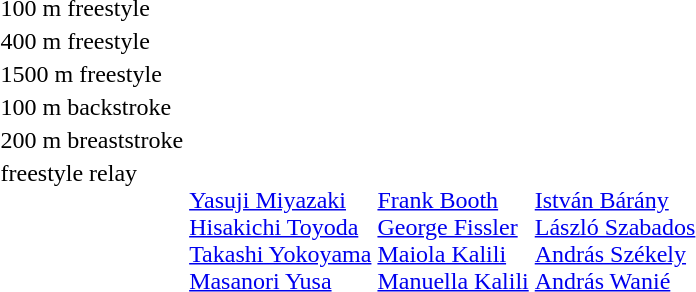<table>
<tr>
<td>100 m freestyle<br></td>
<td></td>
<td></td>
<td></td>
</tr>
<tr>
<td>400 m freestyle<br></td>
<td></td>
<td></td>
<td></td>
</tr>
<tr>
<td>1500 m freestyle<br></td>
<td></td>
<td></td>
<td></td>
</tr>
<tr>
<td>100 m backstroke<br></td>
<td></td>
<td></td>
<td></td>
</tr>
<tr>
<td>200 m breaststroke<br></td>
<td></td>
<td></td>
<td></td>
</tr>
<tr valign=top>
<td> freestyle relay<br></td>
<td><br><a href='#'>Yasuji Miyazaki</a><br><a href='#'>Hisakichi Toyoda</a><br><a href='#'>Takashi Yokoyama</a><br><a href='#'>Masanori Yusa</a></td>
<td><br><a href='#'>Frank Booth</a><br><a href='#'>George Fissler</a><br><a href='#'>Maiola Kalili</a><br><a href='#'>Manuella Kalili</a></td>
<td><br><a href='#'>István Bárány</a><br><a href='#'>László Szabados</a><br><a href='#'>András Székely</a><br><a href='#'>András Wanié</a></td>
</tr>
</table>
